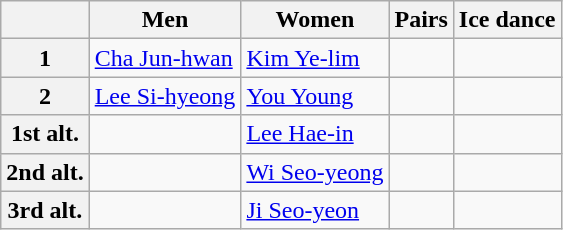<table class="wikitable">
<tr>
<th></th>
<th>Men</th>
<th>Women</th>
<th>Pairs</th>
<th>Ice dance</th>
</tr>
<tr>
<th>1</th>
<td><a href='#'>Cha Jun-hwan</a></td>
<td><a href='#'>Kim Ye-lim</a></td>
<td></td>
<td></td>
</tr>
<tr>
<th>2</th>
<td><a href='#'>Lee Si-hyeong</a></td>
<td><a href='#'>You Young</a></td>
<td></td>
<td></td>
</tr>
<tr>
<th>1st alt.</th>
<td></td>
<td><a href='#'>Lee Hae-in</a></td>
<td></td>
<td></td>
</tr>
<tr>
<th>2nd alt.</th>
<td></td>
<td><a href='#'>Wi Seo-yeong</a></td>
<td></td>
<td></td>
</tr>
<tr>
<th>3rd alt.</th>
<td></td>
<td><a href='#'>Ji Seo-yeon</a></td>
<td></td>
<td></td>
</tr>
</table>
